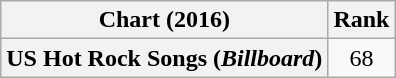<table class="wikitable plainrowheaders" style="text-align:center">
<tr>
<th scope="col">Chart (2016)</th>
<th scope="col">Rank</th>
</tr>
<tr>
<th scope="row">US Hot Rock Songs (<em>Billboard</em>)</th>
<td>68</td>
</tr>
</table>
